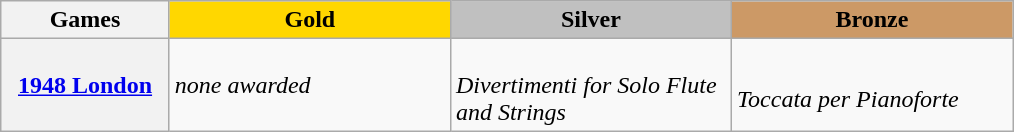<table class="wikitable plainrowheaders">
<tr>
<th scope="col" style="width:105px;">Games</th>
<th scope="col" style="background-color:gold; width:180px;">Gold</th>
<th scope="col" style="background-color:silver; width:180px;">Silver</th>
<th scope="col" style="background-color:#cc9966; width:180px;">Bronze</th>
</tr>
<tr>
<th scope="row"><a href='#'>1948 London</a></th>
<td><em>none awarded</em></td>
<td><br><em>Divertimenti for Solo Flute and Strings</em></td>
<td><br><em>Toccata per Pianoforte</em></td>
</tr>
</table>
